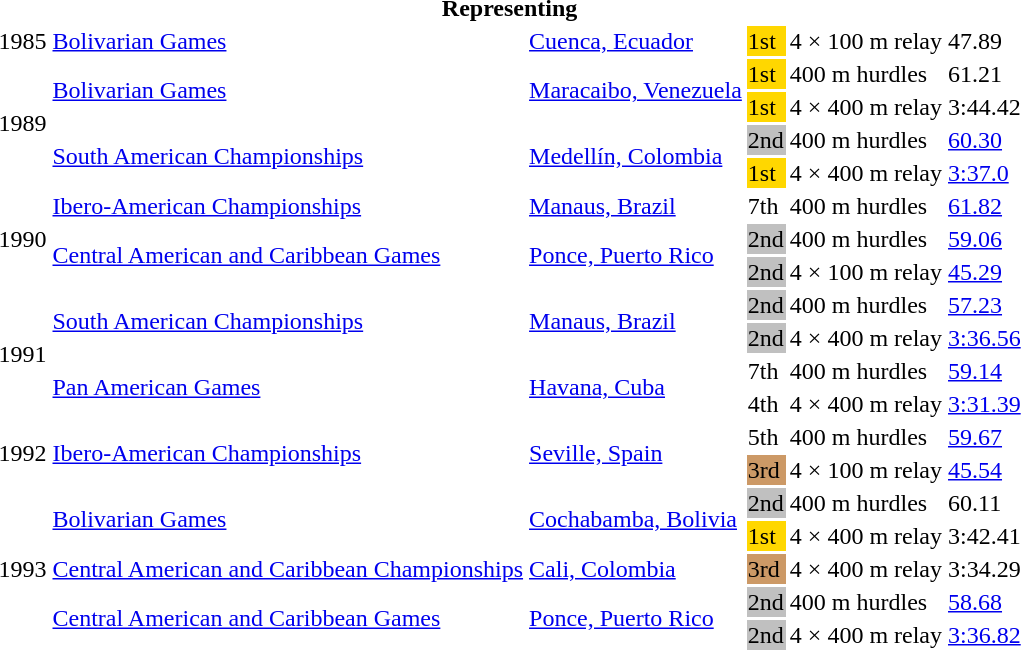<table>
<tr>
<th colspan=6>Representing </th>
</tr>
<tr>
<td>1985</td>
<td><a href='#'>Bolivarian Games</a></td>
<td><a href='#'>Cuenca, Ecuador</a></td>
<td bgcolor=gold>1st</td>
<td>4 × 100 m relay</td>
<td>47.89</td>
</tr>
<tr>
<td rowspan=4>1989</td>
<td rowspan=2><a href='#'>Bolivarian Games</a></td>
<td rowspan=2><a href='#'>Maracaibo, Venezuela</a></td>
<td bgcolor=gold>1st</td>
<td>400 m hurdles</td>
<td>61.21</td>
</tr>
<tr>
<td bgcolor=gold>1st</td>
<td>4 × 400 m relay</td>
<td>3:44.42</td>
</tr>
<tr>
<td rowspan=2><a href='#'>South American Championships</a></td>
<td rowspan=2><a href='#'>Medellín, Colombia</a></td>
<td bgcolor=silver>2nd</td>
<td>400 m hurdles</td>
<td><a href='#'>60.30</a></td>
</tr>
<tr>
<td bgcolor=gold>1st</td>
<td>4 × 400 m relay</td>
<td><a href='#'>3:37.0</a></td>
</tr>
<tr>
<td rowspan=3>1990</td>
<td><a href='#'>Ibero-American Championships</a></td>
<td><a href='#'>Manaus, Brazil</a></td>
<td>7th</td>
<td>400 m hurdles</td>
<td><a href='#'>61.82</a></td>
</tr>
<tr>
<td rowspan=2><a href='#'>Central American and Caribbean Games</a></td>
<td rowspan=2><a href='#'>Ponce, Puerto Rico</a></td>
<td bgcolor=silver>2nd</td>
<td>400 m hurdles</td>
<td><a href='#'>59.06</a></td>
</tr>
<tr>
<td bgcolor=silver>2nd</td>
<td>4 × 100 m relay</td>
<td><a href='#'>45.29</a></td>
</tr>
<tr>
<td rowspan=4>1991</td>
<td rowspan=2><a href='#'>South American Championships</a></td>
<td rowspan=2><a href='#'>Manaus, Brazil</a></td>
<td bgcolor=silver>2nd</td>
<td>400 m hurdles</td>
<td><a href='#'>57.23</a></td>
</tr>
<tr>
<td bgcolor=silver>2nd</td>
<td>4 × 400 m relay</td>
<td><a href='#'>3:36.56</a></td>
</tr>
<tr>
<td rowspan=2><a href='#'>Pan American Games</a></td>
<td rowspan=2><a href='#'>Havana, Cuba</a></td>
<td>7th</td>
<td>400 m hurdles</td>
<td><a href='#'>59.14</a></td>
</tr>
<tr>
<td>4th</td>
<td>4 × 400 m relay</td>
<td><a href='#'>3:31.39</a></td>
</tr>
<tr>
<td rowspan=2>1992</td>
<td rowspan=2><a href='#'>Ibero-American Championships</a></td>
<td rowspan=2><a href='#'>Seville, Spain</a></td>
<td>5th</td>
<td>400 m hurdles</td>
<td><a href='#'>59.67</a></td>
</tr>
<tr>
<td bgcolor=cc9966>3rd</td>
<td>4 × 100 m relay</td>
<td><a href='#'>45.54</a></td>
</tr>
<tr>
<td rowspan=5>1993</td>
<td rowspan=2><a href='#'>Bolivarian Games</a></td>
<td rowspan=2><a href='#'>Cochabamba, Bolivia</a></td>
<td bgcolor=silver>2nd</td>
<td>400 m hurdles</td>
<td>60.11</td>
</tr>
<tr>
<td bgcolor=gold>1st</td>
<td>4 × 400 m relay</td>
<td>3:42.41</td>
</tr>
<tr>
<td><a href='#'>Central American and Caribbean Championships</a></td>
<td><a href='#'>Cali, Colombia</a></td>
<td bgcolor=cc9966>3rd</td>
<td>4 × 400 m relay</td>
<td>3:34.29</td>
</tr>
<tr>
<td rowspan=2><a href='#'>Central American and Caribbean Games</a></td>
<td rowspan=2><a href='#'>Ponce, Puerto Rico</a></td>
<td bgcolor=silver>2nd</td>
<td>400 m hurdles</td>
<td><a href='#'>58.68</a></td>
</tr>
<tr>
<td bgcolor=silver>2nd</td>
<td>4 × 400 m relay</td>
<td><a href='#'>3:36.82</a></td>
</tr>
</table>
